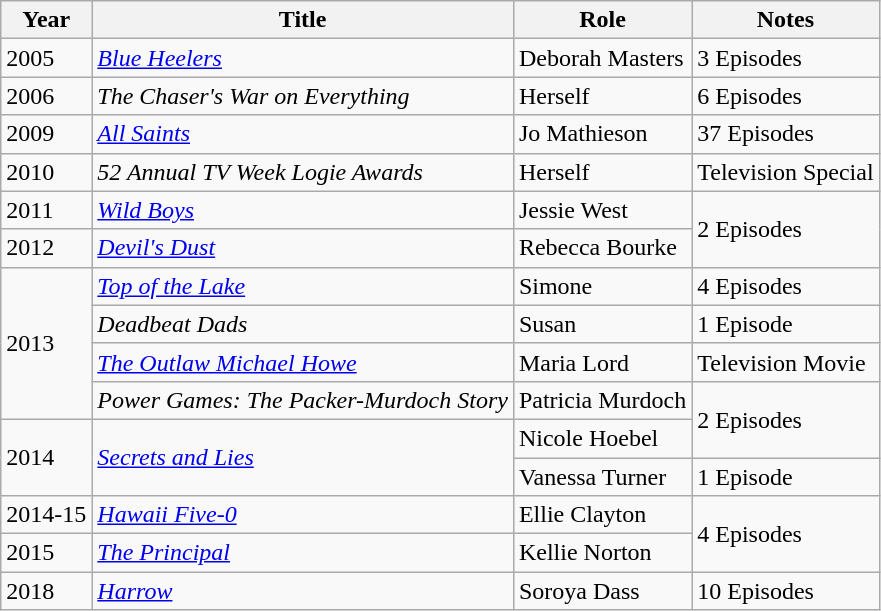<table class="wikitable sortable">
<tr>
<th>Year</th>
<th>Title</th>
<th>Role</th>
<th>Notes</th>
</tr>
<tr>
<td>2005</td>
<td><em><a href='#'>Blue Heelers</a></em></td>
<td>Deborah Masters</td>
<td>3 Episodes</td>
</tr>
<tr>
<td>2006</td>
<td><em>The Chaser's War on Everything</em></td>
<td>Herself</td>
<td>6 Episodes</td>
</tr>
<tr>
<td>2009</td>
<td><em><a href='#'>All Saints</a></em></td>
<td>Jo Mathieson</td>
<td>37 Episodes</td>
</tr>
<tr>
<td>2010</td>
<td><em>52 Annual TV Week Logie Awards</em></td>
<td>Herself</td>
<td>Television Special</td>
</tr>
<tr>
<td>2011</td>
<td><em><a href='#'>Wild Boys</a></em></td>
<td>Jessie West</td>
<td rowspan="2">2 Episodes</td>
</tr>
<tr>
<td>2012</td>
<td><em><a href='#'>Devil's Dust</a></em></td>
<td>Rebecca Bourke</td>
</tr>
<tr>
<td rowspan="4">2013</td>
<td><em><a href='#'>Top of the Lake</a></em></td>
<td>Simone</td>
<td>4 Episodes</td>
</tr>
<tr>
<td><em>Deadbeat Dads</em></td>
<td>Susan</td>
<td>1 Episode</td>
</tr>
<tr>
<td><em><a href='#'>The Outlaw Michael Howe</a></em></td>
<td>Maria Lord</td>
<td>Television Movie</td>
</tr>
<tr>
<td><em>Power Games: The Packer-Murdoch Story</em></td>
<td>Patricia Murdoch</td>
<td rowspan="2">2 Episodes</td>
</tr>
<tr>
<td rowspan="2">2014</td>
<td rowspan="2"><em><a href='#'>Secrets and Lies</a></em></td>
<td>Nicole Hoebel</td>
</tr>
<tr>
<td>Vanessa Turner</td>
<td>1 Episode</td>
</tr>
<tr>
<td>2014-15</td>
<td><em><a href='#'>Hawaii Five-0</a></em></td>
<td>Ellie Clayton</td>
<td rowspan="2">4 Episodes</td>
</tr>
<tr>
<td>2015</td>
<td><em><a href='#'>The Principal</a></em></td>
<td>Kellie Norton</td>
</tr>
<tr>
<td>2018</td>
<td><em><a href='#'>Harrow</a></em></td>
<td>Soroya Dass</td>
<td rowspan="2">10 Episodes</td>
</tr>
</table>
